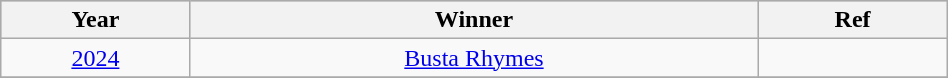<table class="wikitable" style="width:50%;">
<tr style="background:#bebebe;">
<th style="width:10%;">Year</th>
<th style="width:30%;">Winner</th>
<th style="width:10%;">Ref</th>
</tr>
<tr>
<td align="center"><a href='#'>2024</a></td>
<td align="center"><a href='#'>Busta Rhymes</a></td>
<td align="center"></td>
</tr>
<tr>
</tr>
</table>
